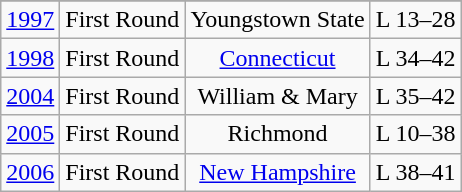<table class="wikitable">
<tr>
</tr>
<tr align="center">
<td><a href='#'>1997</a></td>
<td>First Round</td>
<td>Youngstown State</td>
<td>L 13–28</td>
</tr>
<tr align="center">
<td><a href='#'>1998</a></td>
<td>First Round</td>
<td><a href='#'>Connecticut</a></td>
<td>L 34–42</td>
</tr>
<tr align="center">
<td><a href='#'>2004</a></td>
<td>First Round</td>
<td>William & Mary</td>
<td>L 35–42</td>
</tr>
<tr align="center">
<td><a href='#'>2005</a></td>
<td>First Round</td>
<td>Richmond</td>
<td>L 10–38</td>
</tr>
<tr align="center">
<td><a href='#'>2006</a></td>
<td>First Round</td>
<td><a href='#'>New Hampshire</a></td>
<td>L 38–41</td>
</tr>
</table>
